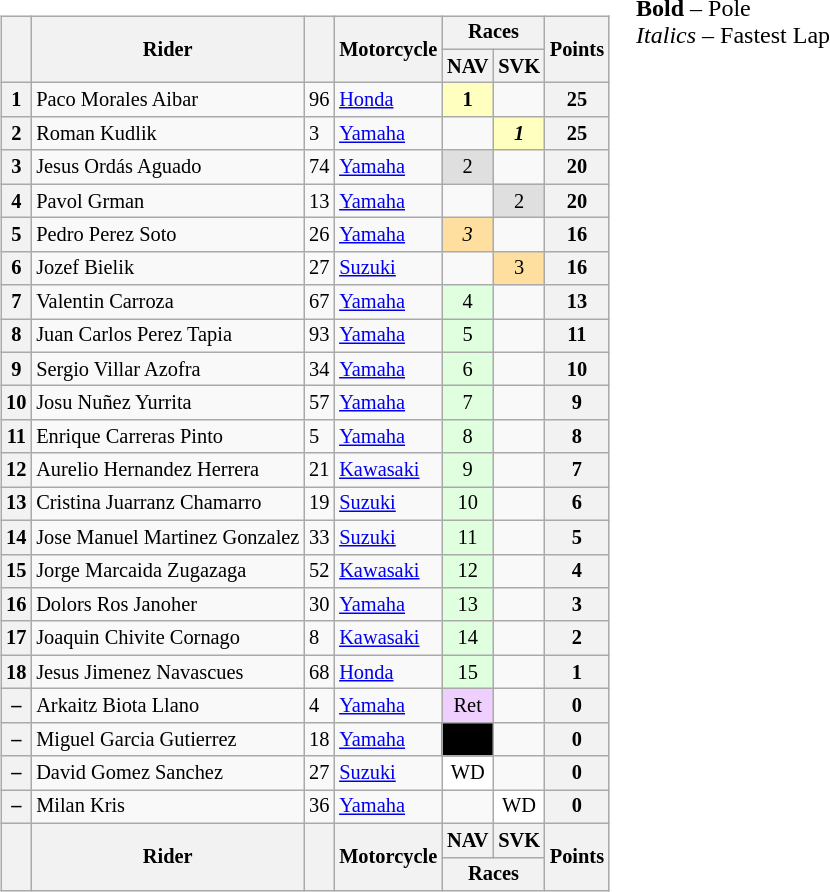<table>
<tr>
<td valign="top"><br><table class="wikitable" style="font-size:85%; text-align:center;">
<tr>
<th valign="middle" rowspan="2"></th>
<th valign="middle" rowspan="2">Rider</th>
<th valign="middle" rowspan="2"></th>
<th valign="middle" rowspan="2">Motorcycle</th>
<th valign="middle" colspan="2">Races</th>
<th valign="middle" rowspan="2">Points</th>
</tr>
<tr>
<th valign="middle">NAV<br></th>
<th valign="middle">SVK<br></th>
</tr>
<tr>
<th>1</th>
<td align=left>Paco Morales Aibar</td>
<td align=left>96</td>
<td align=left><a href='#'>Honda</a></td>
<td style="background:#ffffbf;"><strong>1</strong></td>
<td></td>
<th>25</th>
</tr>
<tr>
<th>2</th>
<td align=left>Roman Kudlik</td>
<td align=left>3</td>
<td align=left><a href='#'>Yamaha</a></td>
<td></td>
<td style="background:#ffffbf;"><strong><em>1</em></strong></td>
<th>25</th>
</tr>
<tr>
<th>3</th>
<td align=left>Jesus Ordás Aguado</td>
<td align=left>74</td>
<td align=left><a href='#'>Yamaha</a></td>
<td style="background:#dfdfdf;">2</td>
<td></td>
<th>20</th>
</tr>
<tr>
<th>4</th>
<td align=left>Pavol Grman</td>
<td align=left>13</td>
<td align=left><a href='#'>Yamaha</a></td>
<td></td>
<td style="background:#dfdfdf;">2</td>
<th>20</th>
</tr>
<tr>
<th>5</th>
<td align=left>Pedro Perez Soto</td>
<td align=left>26</td>
<td align=left><a href='#'>Yamaha</a></td>
<td style="background:#ffdf9f;"><em>3</em></td>
<td></td>
<th>16</th>
</tr>
<tr>
<th>6</th>
<td align=left>Jozef Bielik</td>
<td align=left>27</td>
<td align=left><a href='#'>Suzuki</a></td>
<td></td>
<td style="background:#ffdf9f;">3</td>
<th>16</th>
</tr>
<tr>
<th>7</th>
<td align=left>Valentin Carroza</td>
<td align=left>67</td>
<td align=left><a href='#'>Yamaha</a></td>
<td style="background:#dfffdf;">4</td>
<td></td>
<th>13</th>
</tr>
<tr>
<th>8</th>
<td align=left>Juan Carlos Perez Tapia</td>
<td align=left>93</td>
<td align=left><a href='#'>Yamaha</a></td>
<td style="background:#dfffdf;">5</td>
<td></td>
<th>11</th>
</tr>
<tr>
<th>9</th>
<td align=left>Sergio Villar Azofra</td>
<td align=left>34</td>
<td align=left><a href='#'>Yamaha</a></td>
<td style="background:#dfffdf;">6</td>
<td></td>
<th>10</th>
</tr>
<tr>
<th>10</th>
<td align=left>Josu Nuñez Yurrita</td>
<td align=left>57</td>
<td align=left><a href='#'>Yamaha</a></td>
<td style="background:#dfffdf;">7</td>
<td></td>
<th>9</th>
</tr>
<tr>
<th>11</th>
<td align=left>Enrique Carreras Pinto</td>
<td align=left>5</td>
<td align=left><a href='#'>Yamaha</a></td>
<td style="background:#dfffdf;">8</td>
<td></td>
<th>8</th>
</tr>
<tr>
<th>12</th>
<td align=left>Aurelio Hernandez Herrera</td>
<td align=left>21</td>
<td align=left><a href='#'>Kawasaki</a></td>
<td style="background:#dfffdf;">9</td>
<td></td>
<th>7</th>
</tr>
<tr>
<th>13</th>
<td align=left>Cristina Juarranz Chamarro</td>
<td align=left>19</td>
<td align=left><a href='#'>Suzuki</a></td>
<td style="background:#dfffdf;">10</td>
<td></td>
<th>6</th>
</tr>
<tr>
<th>14</th>
<td align=left>Jose Manuel Martinez Gonzalez</td>
<td align=left>33</td>
<td align=left><a href='#'>Suzuki</a></td>
<td style="background:#dfffdf;">11</td>
<td></td>
<th>5</th>
</tr>
<tr>
<th>15</th>
<td align=left>Jorge Marcaida Zugazaga</td>
<td align=left>52</td>
<td align=left><a href='#'>Kawasaki</a></td>
<td style="background:#dfffdf;">12</td>
<td></td>
<th>4</th>
</tr>
<tr>
<th>16</th>
<td align=left>Dolors Ros Janoher</td>
<td align=left>30</td>
<td align=left><a href='#'>Yamaha</a></td>
<td style="background:#dfffdf;">13</td>
<td></td>
<th>3</th>
</tr>
<tr>
<th>17</th>
<td align=left>Joaquin Chivite Cornago</td>
<td align=left>8</td>
<td align=left><a href='#'>Kawasaki</a></td>
<td style="background:#dfffdf;">14</td>
<td></td>
<th>2</th>
</tr>
<tr>
<th>18</th>
<td align=left>Jesus Jimenez Navascues</td>
<td align=left>68</td>
<td align=left><a href='#'>Honda</a></td>
<td style="background:#dfffdf;">15</td>
<td></td>
<th>1</th>
</tr>
<tr>
<th>–</th>
<td align=left>Arkaitz Biota Llano</td>
<td align=left>4</td>
<td align=left><a href='#'>Yamaha</a></td>
<td style="background:#efcfff;">Ret</td>
<td></td>
<th>0</th>
</tr>
<tr>
<th>–</th>
<td align=left>Miguel Garcia Gutierrez</td>
<td align=left>18</td>
<td align=left><a href='#'>Yamaha</a></td>
<td style="background:#000000;"><span>DSQ</span></td>
<td></td>
<th>0</th>
</tr>
<tr>
<th>–</th>
<td align=left>David Gomez Sanchez</td>
<td align=left>27</td>
<td align=left><a href='#'>Suzuki</a></td>
<td style="background:#ffffff;">WD</td>
<td></td>
<th>0</th>
</tr>
<tr>
<th>–</th>
<td align=left>Milan Kris</td>
<td align=left>36</td>
<td align=left><a href='#'>Yamaha</a></td>
<td></td>
<td style="background:#ffffff;">WD</td>
<th>0</th>
</tr>
<tr>
<th valign="middle" rowspan="2"></th>
<th valign="middle" rowspan="2">Rider</th>
<th valign="middle" rowspan="2"></th>
<th valign="middle" rowspan="2">Motorcycle</th>
<th valign="middle">NAV<br></th>
<th valign="middle">SVK<br></th>
<th valign="middle" rowspan="2">Points</th>
</tr>
<tr>
<th valign="middle" colspan="2">Races</th>
</tr>
</table>
</td>
<td valign="top"><br>
<span><strong>Bold</strong> – Pole<br>
<em>Italics</em> – Fastest Lap</span></td>
</tr>
</table>
